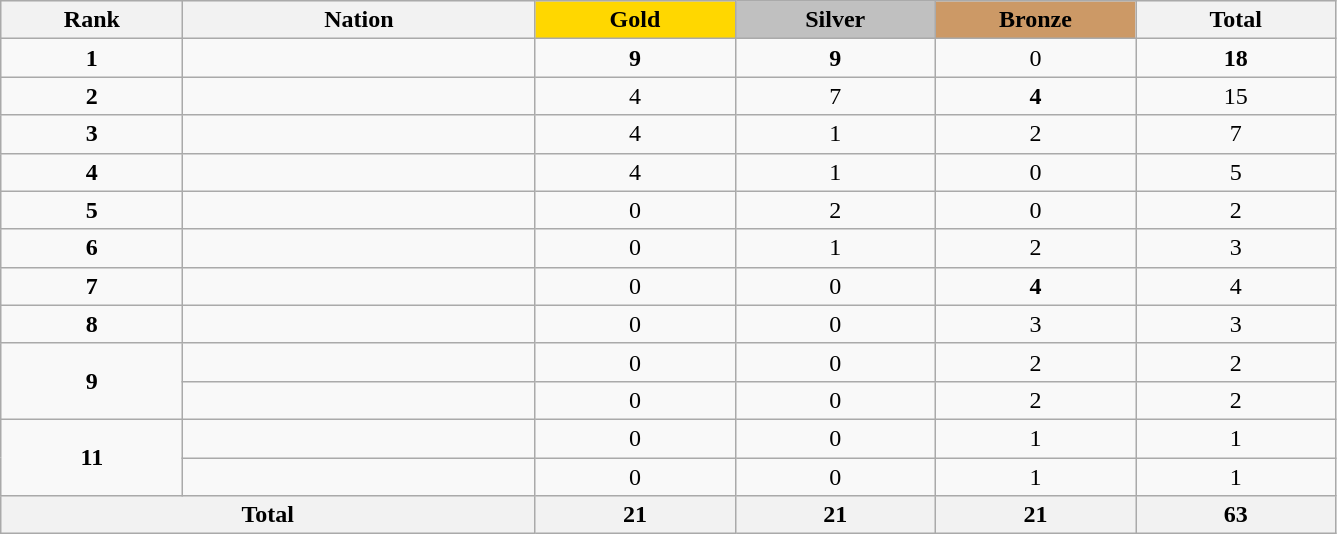<table class="wikitable collapsible autocollapse plainrowheaders" width=70.5% style="text-align:center;">
<tr style="background-color:#EDEDED;">
<th width=100px class="hintergrundfarbe5">Rank</th>
<th width=200px class="hintergrundfarbe6">Nation</th>
<th style="background:    gold; width:15%">Gold</th>
<th style="background:  silver; width:15%">Silver</th>
<th style="background: #CC9966; width:15%">Bronze</th>
<th class="hintergrundfarbe6" style="width:15%">Total</th>
</tr>
<tr>
<td><strong>1</strong></td>
<td align=left></td>
<td><strong>9</strong></td>
<td><strong>9</strong></td>
<td>0</td>
<td><strong>18</strong></td>
</tr>
<tr>
<td><strong>2</strong></td>
<td align=left></td>
<td>4</td>
<td>7</td>
<td><strong>4</strong></td>
<td>15</td>
</tr>
<tr>
<td><strong>3</strong></td>
<td align=left></td>
<td>4</td>
<td>1</td>
<td>2</td>
<td>7</td>
</tr>
<tr>
<td><strong>4</strong></td>
<td align=left><em></em></td>
<td>4</td>
<td>1</td>
<td>0</td>
<td>5</td>
</tr>
<tr>
<td><strong>5</strong></td>
<td align=left></td>
<td>0</td>
<td>2</td>
<td>0</td>
<td>2</td>
</tr>
<tr>
<td><strong>6</strong></td>
<td align=left></td>
<td>0</td>
<td>1</td>
<td>2</td>
<td>3</td>
</tr>
<tr>
<td><strong>7</strong></td>
<td align=left></td>
<td>0</td>
<td>0</td>
<td><strong>4</strong></td>
<td>4</td>
</tr>
<tr>
<td><strong>8</strong></td>
<td align=left></td>
<td>0</td>
<td>0</td>
<td>3</td>
<td>3</td>
</tr>
<tr>
<td rowspan=2><strong>9</strong></td>
<td align=left></td>
<td>0</td>
<td>0</td>
<td>2</td>
<td>2</td>
</tr>
<tr>
<td align=left><em></em></td>
<td>0</td>
<td>0</td>
<td>2</td>
<td>2</td>
</tr>
<tr>
<td rowspan=2><strong>11</strong></td>
<td align=left></td>
<td>0</td>
<td>0</td>
<td>1</td>
<td>1</td>
</tr>
<tr>
<td align=left><em></em></td>
<td>0</td>
<td>0</td>
<td>1</td>
<td>1</td>
</tr>
<tr>
<th colspan=2>Total</th>
<th>21</th>
<th>21</th>
<th>21</th>
<th>63</th>
</tr>
</table>
